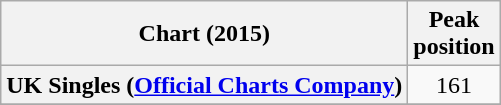<table class="wikitable plainrowheaders sortable" style="text-align:center;">
<tr>
<th scope="col">Chart (2015)</th>
<th scope="col">Peak<br>position</th>
</tr>
<tr>
<th scope="row">UK Singles (<a href='#'>Official Charts Company</a>)</th>
<td style="text-align:center;">161</td>
</tr>
<tr>
</tr>
</table>
